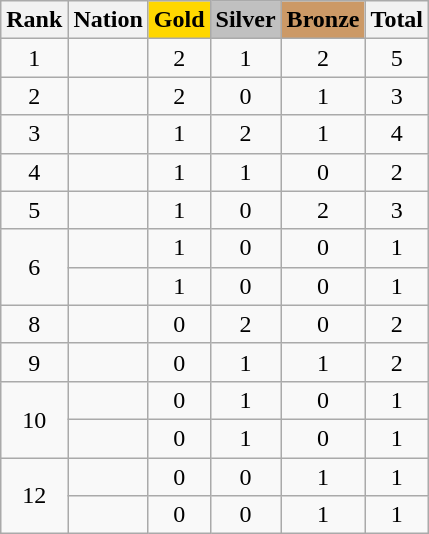<table class="wikitable sortable" style="text-align:center">
<tr>
<th>Rank</th>
<th>Nation</th>
<th style="background-color:gold">Gold</th>
<th style="background-color:silver">Silver</th>
<th style="background-color:#cc9966">Bronze</th>
<th>Total</th>
</tr>
<tr>
<td>1</td>
<td align=left></td>
<td>2</td>
<td>1</td>
<td>2</td>
<td>5</td>
</tr>
<tr>
<td>2</td>
<td align=left></td>
<td>2</td>
<td>0</td>
<td>1</td>
<td>3</td>
</tr>
<tr>
<td>3</td>
<td align=left></td>
<td>1</td>
<td>2</td>
<td>1</td>
<td>4</td>
</tr>
<tr>
<td>4</td>
<td align=left></td>
<td>1</td>
<td>1</td>
<td>0</td>
<td>2</td>
</tr>
<tr>
<td>5</td>
<td align=left></td>
<td>1</td>
<td>0</td>
<td>2</td>
<td>3</td>
</tr>
<tr>
<td rowspan=2>6</td>
<td align=left></td>
<td>1</td>
<td>0</td>
<td>0</td>
<td>1</td>
</tr>
<tr>
<td align=left></td>
<td>1</td>
<td>0</td>
<td>0</td>
<td>1</td>
</tr>
<tr>
<td>8</td>
<td align=left></td>
<td>0</td>
<td>2</td>
<td>0</td>
<td>2</td>
</tr>
<tr>
<td>9</td>
<td align=left></td>
<td>0</td>
<td>1</td>
<td>1</td>
<td>2</td>
</tr>
<tr>
<td rowspan=2>10</td>
<td align=left></td>
<td>0</td>
<td>1</td>
<td>0</td>
<td>1</td>
</tr>
<tr>
<td align=left></td>
<td>0</td>
<td>1</td>
<td>0</td>
<td>1</td>
</tr>
<tr>
<td rowspan=2>12</td>
<td align=left></td>
<td>0</td>
<td>0</td>
<td>1</td>
<td>1</td>
</tr>
<tr>
<td align=left></td>
<td>0</td>
<td>0</td>
<td>1</td>
<td>1</td>
</tr>
</table>
